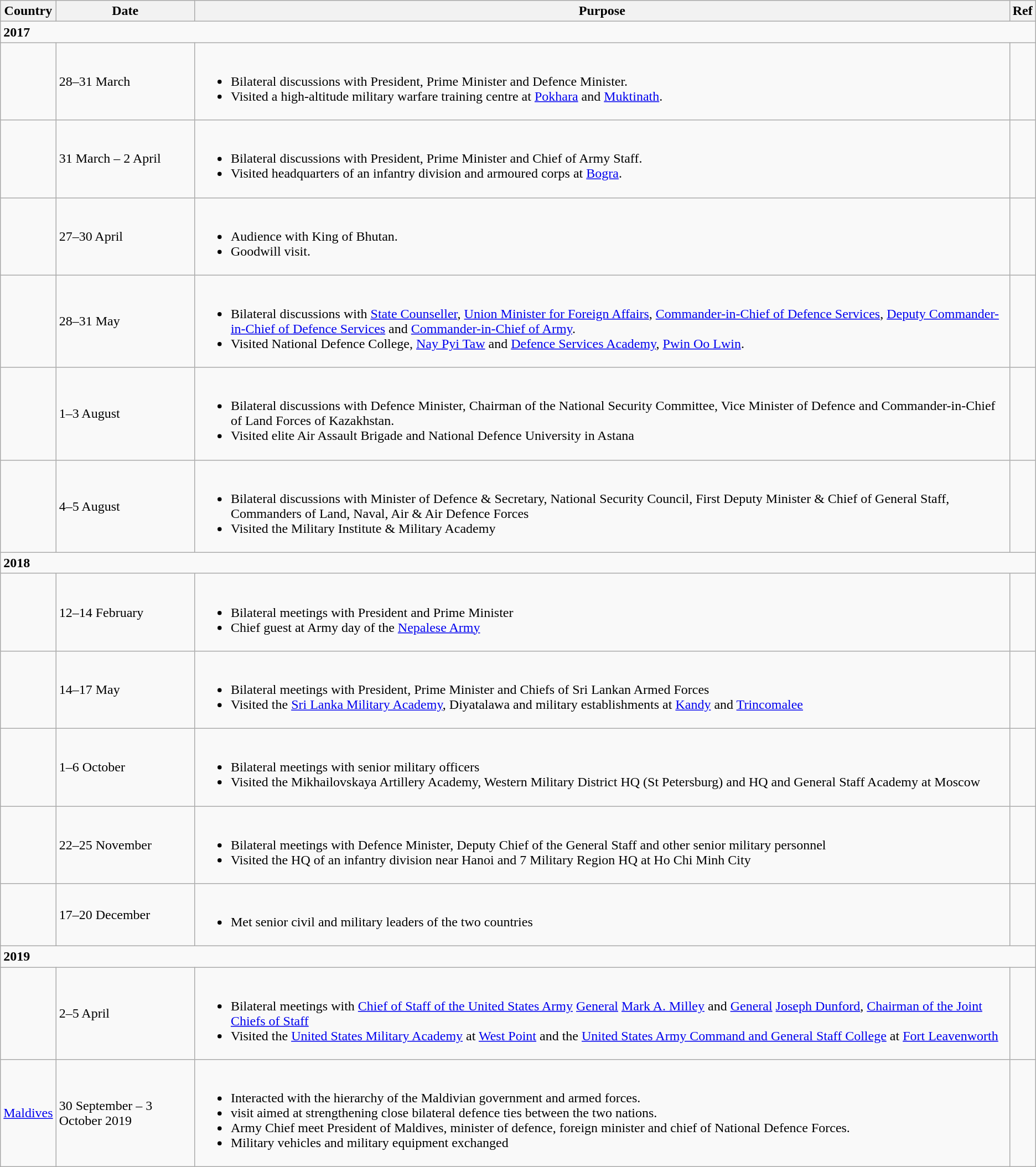<table class="wikitable">
<tr>
<th>Country</th>
<th>Date</th>
<th>Purpose</th>
<th>Ref</th>
</tr>
<tr>
<td colspan="4"><strong>2017</strong></td>
</tr>
<tr>
<td></td>
<td>28–31 March</td>
<td><br><ul><li>Bilateral discussions with President, Prime Minister and Defence Minister.</li><li>Visited a high-altitude military warfare training centre at <a href='#'>Pokhara</a> and <a href='#'>Muktinath</a>.</li></ul></td>
<td><br></td>
</tr>
<tr>
<td></td>
<td>31 March – 2 April</td>
<td><br><ul><li>Bilateral discussions with President, Prime Minister and Chief of Army Staff.</li><li>Visited headquarters of an infantry division and armoured corps at <a href='#'>Bogra</a>.</li></ul></td>
<td><br></td>
</tr>
<tr>
<td></td>
<td>27–30 April</td>
<td><br><ul><li>Audience with King of Bhutan.</li><li>Goodwill visit.</li></ul></td>
<td></td>
</tr>
<tr>
<td></td>
<td>28–31 May</td>
<td><br><ul><li>Bilateral discussions with <a href='#'>State Counseller</a>, <a href='#'>Union Minister for Foreign Affairs</a>, <a href='#'>Commander-in-Chief of Defence Services</a>, <a href='#'>Deputy Commander-in-Chief of Defence Services</a> and <a href='#'>Commander-in-Chief of Army</a>.</li><li>Visited National Defence College, <a href='#'>Nay Pyi Taw</a> and <a href='#'>Defence Services Academy</a>, <a href='#'>Pwin Oo Lwin</a>.</li></ul></td>
<td></td>
</tr>
<tr>
<td></td>
<td>1–3 August</td>
<td><br><ul><li>Bilateral discussions with Defence Minister, Chairman of the National Security Committee, Vice Minister of Defence and Commander-in-Chief of Land Forces of Kazakhstan.</li><li>Visited elite Air Assault Brigade and National Defence University in Astana</li></ul></td>
<td></td>
</tr>
<tr>
<td></td>
<td>4–5 August</td>
<td><br><ul><li>Bilateral discussions with Minister of Defence & Secretary, National Security Council, First Deputy Minister & Chief of General Staff, Commanders of Land, Naval, Air & Air Defence Forces</li><li>Visited the Military Institute & Military Academy</li></ul></td>
<td></td>
</tr>
<tr>
<td colspan="4"><strong>2018</strong></td>
</tr>
<tr>
<td></td>
<td>12–14 February</td>
<td><br><ul><li>Bilateral meetings with President and Prime Minister</li><li>Chief guest at Army day of the <a href='#'>Nepalese Army</a></li></ul></td>
<td><br></td>
</tr>
<tr>
<td></td>
<td>14–17 May</td>
<td><br><ul><li>Bilateral meetings with President, Prime Minister and Chiefs of Sri Lankan Armed Forces</li><li>Visited the <a href='#'>Sri Lanka Military Academy</a>, Diyatalawa and military establishments at <a href='#'>Kandy</a> and <a href='#'>Trincomalee</a></li></ul></td>
<td><br></td>
</tr>
<tr>
<td></td>
<td>1–6 October</td>
<td><br><ul><li>Bilateral meetings with senior military officers</li><li>Visited the Mikhailovskaya Artillery Academy, Western Military District HQ (St Petersburg) and HQ and General Staff Academy at Moscow</li></ul></td>
<td></td>
</tr>
<tr>
<td></td>
<td>22–25 November</td>
<td><br><ul><li>Bilateral meetings with Defence Minister, Deputy Chief of the General Staff and other senior military personnel</li><li>Visited the HQ of an infantry division near Hanoi and 7 Military Region HQ at Ho Chi Minh City</li></ul></td>
<td></td>
</tr>
<tr>
<td><br></td>
<td>17–20 December</td>
<td><br><ul><li>Met senior civil and military leaders of the two countries</li></ul></td>
<td></td>
</tr>
<tr>
<td colspan="4"><strong>2019</strong></td>
</tr>
<tr>
<td></td>
<td>2–5 April</td>
<td><br><ul><li>Bilateral meetings with <a href='#'>Chief of Staff of the United States Army</a> <a href='#'>General</a> <a href='#'>Mark A. Milley</a> and <a href='#'>General</a> <a href='#'>Joseph Dunford</a>, <a href='#'>Chairman of the Joint Chiefs of Staff</a></li><li>Visited the <a href='#'>United States Military Academy</a> at <a href='#'>West Point</a> and the <a href='#'>United States Army Command and General Staff College</a> at <a href='#'>Fort Leavenworth</a></li></ul></td>
<td></td>
</tr>
<tr>
<td> <a href='#'>Maldives</a></td>
<td>30 September – 3 October 2019</td>
<td><br><ul><li>Interacted with the hierarchy of the Maldivian government and armed forces.</li><li>visit aimed at strengthening close bilateral defence ties between the two nations.</li><li>Army Chief meet President of Maldives, minister of defence, foreign minister and chief of National Defence Forces.</li><li>Military vehicles and military equipment exchanged</li></ul></td>
<td></td>
</tr>
</table>
